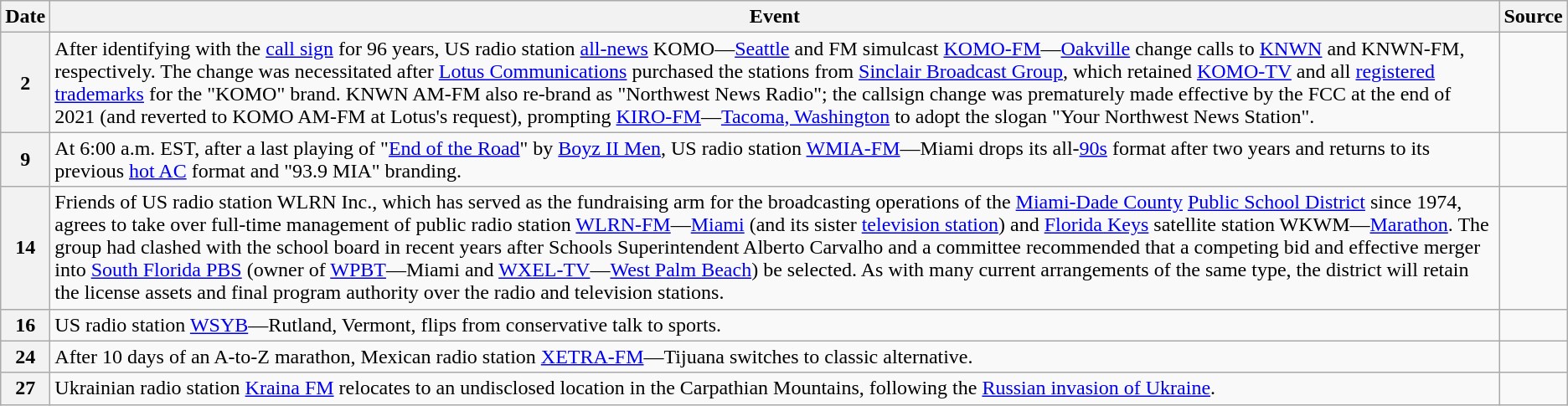<table class=wikitable>
<tr>
<th>Date</th>
<th>Event</th>
<th>Source</th>
</tr>
<tr>
<th>2</th>
<td>After identifying with the <a href='#'>call sign</a> for 96 years, US radio station <a href='#'>all-news</a> KOMO—<a href='#'>Seattle</a> and FM simulcast <a href='#'>KOMO-FM</a>—<a href='#'>Oakville</a> change calls to <a href='#'>KNWN</a> and KNWN-FM, respectively. The change was necessitated after <a href='#'>Lotus Communications</a> purchased the stations from <a href='#'>Sinclair Broadcast Group</a>, which retained <a href='#'>KOMO-TV</a> and all <a href='#'>registered trademarks</a> for the "KOMO" brand. KNWN AM-FM also re-brand as "Northwest News Radio"; the callsign change was prematurely made effective by the FCC at the end of 2021 (and reverted to KOMO AM-FM at Lotus's request), prompting <a href='#'>KIRO-FM</a>—<a href='#'>Tacoma, Washington</a> to adopt the slogan "Your Northwest News Station".</td>
<td></td>
</tr>
<tr>
<th>9</th>
<td>At 6:00 a.m. EST, after a last playing of "<a href='#'>End of the Road</a>" by <a href='#'>Boyz II Men</a>, US radio station <a href='#'>WMIA-FM</a>—Miami drops its all-<a href='#'>90s</a> format after two years and returns to its previous <a href='#'>hot AC</a> format and "93.9 MIA" branding.</td>
<td></td>
</tr>
<tr>
<th>14</th>
<td>Friends of US radio station WLRN Inc., which has served as the fundraising arm for the broadcasting operations of the <a href='#'>Miami-Dade County</a> <a href='#'>Public School District</a> since 1974, agrees to take over full-time management of public radio station <a href='#'>WLRN-FM</a>—<a href='#'>Miami</a> (and its sister <a href='#'>television station</a>) and <a href='#'>Florida Keys</a> satellite station WKWM—<a href='#'>Marathon</a>. The group had clashed with the school board in recent years after Schools Superintendent Alberto Carvalho and a committee recommended that a competing bid and effective merger into <a href='#'>South Florida PBS</a> (owner of <a href='#'>WPBT</a>—Miami and <a href='#'>WXEL-TV</a>—<a href='#'>West Palm Beach</a>) be selected. As with many current arrangements of the same type, the district will retain the license assets and final program authority over the radio and television stations.</td>
<td></td>
</tr>
<tr>
<th>16</th>
<td>US radio station <a href='#'>WSYB</a>—Rutland, Vermont, flips from conservative talk to sports.</td>
<td></td>
</tr>
<tr>
<th>24</th>
<td>After 10 days of an A-to-Z marathon, Mexican radio station <a href='#'>XETRA-FM</a>—Tijuana switches to classic alternative.</td>
<td></td>
</tr>
<tr>
<th>27</th>
<td>Ukrainian radio station <a href='#'>Kraina FM</a> relocates to an undisclosed location in the Carpathian Mountains, following the <a href='#'>Russian invasion of Ukraine</a>.</td>
<td></td>
</tr>
</table>
